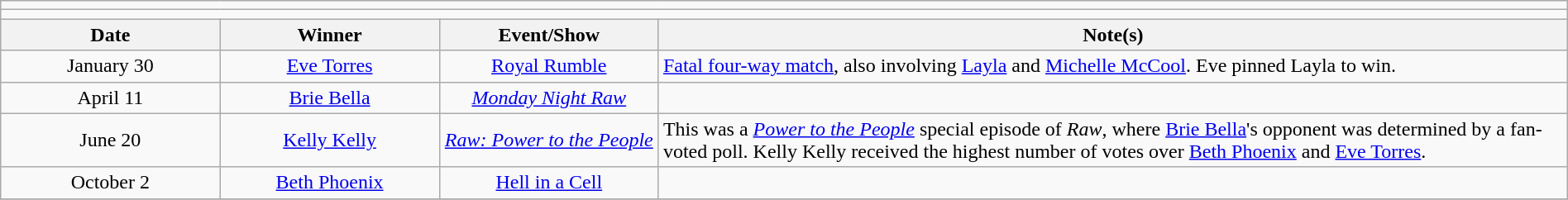<table class="wikitable" style="text-align:center; width:100%;">
<tr>
<td colspan="5"></td>
</tr>
<tr>
<td colspan="5"><strong></strong></td>
</tr>
<tr>
<th width=14%>Date</th>
<th width=14%>Winner</th>
<th width=14%>Event/Show</th>
<th width=58%>Note(s)</th>
</tr>
<tr>
<td>January 30</td>
<td><a href='#'>Eve Torres</a></td>
<td><a href='#'>Royal Rumble</a></td>
<td align=left><a href='#'>Fatal four-way match</a>, also involving <a href='#'>Layla</a> and <a href='#'>Michelle McCool</a>. Eve pinned Layla to win.</td>
</tr>
<tr>
<td>April 11</td>
<td><a href='#'>Brie Bella</a></td>
<td><em><a href='#'>Monday Night Raw</a></em></td>
<td></td>
</tr>
<tr>
<td>June 20</td>
<td><a href='#'>Kelly Kelly</a></td>
<td><em><a href='#'>Raw: Power to the People</a></em></td>
<td align=left>This was a <em><a href='#'>Power to the People</a></em> special episode of <em>Raw</em>, where <a href='#'>Brie Bella</a>'s opponent was determined by a fan-voted poll. Kelly Kelly received the highest number of votes over <a href='#'>Beth Phoenix</a> and <a href='#'>Eve Torres</a>.</td>
</tr>
<tr>
<td>October 2</td>
<td><a href='#'>Beth Phoenix</a></td>
<td><a href='#'>Hell in a Cell</a></td>
<td></td>
</tr>
<tr>
</tr>
</table>
